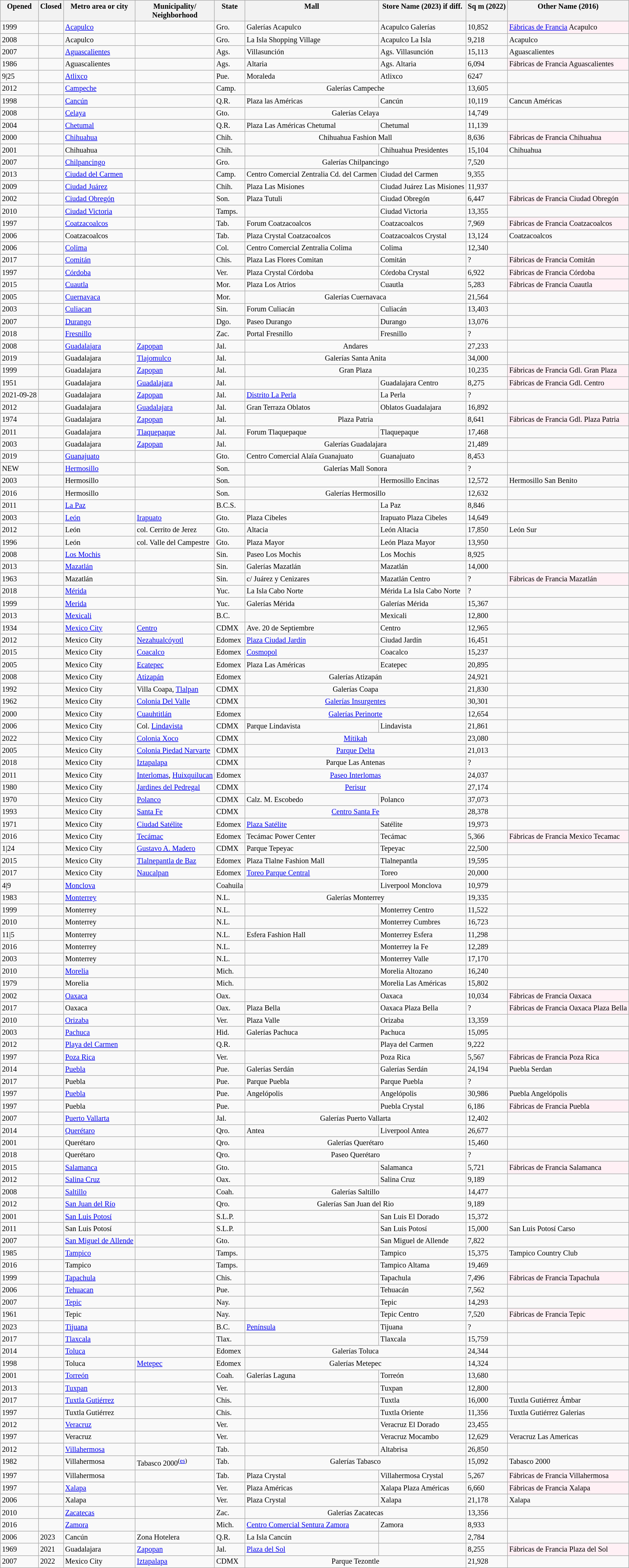<table class="wikitable sortable sort-under">
<tr>
<th style="font-size:0.85em;line-spacing:1em;vertical-align:top;">Opened</th>
<th style="font-size:0.85em;line-spacing:1em;vertical-align:top;">Closed</th>
<th style="font-size:0.85em;line-spacing:1em;vertical-align:top;">Metro area or city</th>
<th style="font-size:0.85em;line-spacing:1em;vertical-align:top;">Municipality/<br> Neighborhood</th>
<th style="font-size:0.85em;line-spacing:1em;vertical-align:top;">State</th>
<th style="font-size:0.85em;line-spacing:1em;vertical-align:top;">Mall</th>
<th style="font-size:0.85em;line-spacing:1em;vertical-align:top;">Store Name (2023)	if diff.</th>
<th style="font-size:0.85em;line-spacing:1em;vertical-align:top;">Sq m (2022)</th>
<th style="font-size:0.85em;line-spacing:1em;vertical-align:top;">Other Name (2016)</th>
</tr>
<tr style="font-size:0.85em;line-spacing:1em;vertical-align:top;">
<td>1999</td>
<td></td>
<td><a href='#'>Acapulco</a></td>
<td></td>
<td>Gro.</td>
<td>Galerías Acapulco</td>
<td>Acapulco Galerías</td>
<td>10,852</td>
<td style="background-color:lavenderblush;"><a href='#'>Fábricas de Francia</a> Acapulco</td>
</tr>
<tr style="font-size:0.85em;line-spacing:1em;vertical-align:top;">
<td>2008</td>
<td></td>
<td>Acapulco</td>
<td></td>
<td>Gro.</td>
<td>La Isla Shopping Village</td>
<td>Acapulco La Isla</td>
<td>9,218</td>
<td>Acapulco</td>
</tr>
<tr style="font-size:0.85em;line-spacing:1em;vertical-align:top;">
<td>2007</td>
<td></td>
<td><a href='#'>Aguascalientes</a></td>
<td></td>
<td>Ags.</td>
<td>Villasunción</td>
<td>Ags. Villasunción</td>
<td>15,113</td>
<td>Aguascalientes</td>
</tr>
<tr style="font-size:0.85em;line-spacing:1em;vertical-align:top;">
<td>1986</td>
<td></td>
<td>Aguascalientes</td>
<td></td>
<td>Ags.</td>
<td>Altaria</td>
<td>Ags. Altaria</td>
<td>6,094</td>
<td style="background-color:lavenderblush;">Fábricas de Francia Aguascalientes</td>
</tr>
<tr style="font-size:0.85em;line-spacing:1em;vertical-align:top;">
<td 2018>9|25</td>
<td></td>
<td><a href='#'>Atlixco</a></td>
<td></td>
<td>Pue.</td>
<td>Moraleda</td>
<td>Atlixco</td>
<td>6247</td>
<td></td>
</tr>
<tr style="font-size:0.85em;line-spacing:1em;vertical-align:top;">
<td>2012</td>
<td></td>
<td><a href='#'>Campeche</a></td>
<td></td>
<td>Camp.</td>
<td colspan=2 style=text-align:center>Galerías Campeche</td>
<td>13,605</td>
<td></td>
</tr>
<tr style="font-size:0.85em;line-spacing:1em;vertical-align:top;">
<td>1998</td>
<td></td>
<td><a href='#'>Cancún</a></td>
<td></td>
<td>Q.R.</td>
<td>Plaza las Américas</td>
<td>Cancún</td>
<td>10,119</td>
<td>Cancun Américas</td>
</tr>
<tr style="font-size:0.85em;line-spacing:1em;vertical-align:top;">
<td>2008</td>
<td></td>
<td><a href='#'>Celaya</a></td>
<td></td>
<td>Gto.</td>
<td colspan=2 style=text-align:center>Galerías Celaya</td>
<td>14,749</td>
<td></td>
</tr>
<tr style="font-size:0.85em;line-spacing:1em;vertical-align:top;">
<td>2004</td>
<td></td>
<td><a href='#'>Chetumal</a></td>
<td></td>
<td>Q.R.</td>
<td>Plaza Las Américas Chetumal</td>
<td>Chetumal</td>
<td>11,139</td>
<td></td>
</tr>
<tr style="font-size:0.85em;line-spacing:1em;vertical-align:top;">
<td>2000</td>
<td></td>
<td><a href='#'>Chihuahua</a></td>
<td></td>
<td>Chih.</td>
<td colspan=2 style=text-align:center>Chihuahua Fashion Mall</td>
<td>8,636</td>
<td style="background-color:lavenderblush;">Fábricas de Francia Chihuahua</td>
</tr>
<tr style="font-size:0.85em;line-spacing:1em;vertical-align:top;">
<td>2001</td>
<td></td>
<td>Chihuahua</td>
<td></td>
<td>Chih.</td>
<td></td>
<td>Chihuahua Presidentes</td>
<td>15,104</td>
<td>Chihuahua</td>
</tr>
<tr style="font-size:0.85em;line-spacing:1em;vertical-align:top;">
<td>2007</td>
<td></td>
<td><a href='#'>Chilpancingo</a></td>
<td></td>
<td>Gro.</td>
<td colspan=2 style=text-align:center>Galerías Chilpancingo</td>
<td>7,520</td>
<td></td>
</tr>
<tr style="font-size:0.85em;line-spacing:1em;vertical-align:top;">
<td>2013</td>
<td></td>
<td><a href='#'>Ciudad del Carmen</a></td>
<td></td>
<td>Camp.</td>
<td>Centro Comercial Zentralia Cd. del Carmen</td>
<td>Ciudad del Carmen</td>
<td>9,355</td>
<td></td>
</tr>
<tr style="font-size:0.85em;line-spacing:1em;vertical-align:top;">
<td>2009</td>
<td></td>
<td><a href='#'>Ciudad Juárez</a></td>
<td></td>
<td>Chih.</td>
<td>Plaza Las Misiones</td>
<td>Ciudad Juárez Las Misiones</td>
<td>11,937</td>
<td></td>
</tr>
<tr style="font-size:0.85em;line-spacing:1em;vertical-align:top;">
<td>2002</td>
<td></td>
<td><a href='#'>Ciudad Obregón</a></td>
<td></td>
<td>Son.</td>
<td>Plaza Tutuli</td>
<td>Ciudad Obregón</td>
<td>6,447</td>
<td style="background-color:lavenderblush;">Fábricas de Francia Ciudad Obregón</td>
</tr>
<tr style="font-size:0.85em;line-spacing:1em;vertical-align:top;">
<td>2010</td>
<td></td>
<td><a href='#'>Ciudad Victoria</a></td>
<td></td>
<td>Tamps.</td>
<td></td>
<td>Ciudad Victoria</td>
<td>13,355</td>
<td></td>
</tr>
<tr style="font-size:0.85em;line-spacing:1em;vertical-align:top;">
<td>1997</td>
<td></td>
<td><a href='#'>Coatzacoalcos</a></td>
<td></td>
<td>Tab.</td>
<td>Forum Coatzacoalcos</td>
<td>Coatzacoalcos</td>
<td>7,969</td>
<td style="background-color:lavenderblush;">Fábricas de Francia Coatzacoalcos</td>
</tr>
<tr style="font-size:0.85em;line-spacing:1em;vertical-align:top;">
<td>2006</td>
<td></td>
<td>Coatzacoalcos</td>
<td></td>
<td>Tab.</td>
<td>Plaza Crystal Coatzacoalcos</td>
<td>Coatzacoalcos Crystal</td>
<td>13,124</td>
<td>Coatzacoalcos</td>
</tr>
<tr style="font-size:0.85em;line-spacing:1em;vertical-align:top;">
<td>2006</td>
<td></td>
<td><a href='#'>Colima</a></td>
<td></td>
<td>Col.</td>
<td>Centro Comercial Zentralia Colima</td>
<td>Colima</td>
<td>12,340</td>
<td></td>
</tr>
<tr style="font-size:0.85em;line-spacing:1em;vertical-align:top;">
<td>2017</td>
<td></td>
<td><a href='#'>Comitán</a></td>
<td></td>
<td>Chis.</td>
<td>Plaza Las Flores Comitan</td>
<td>Comitán</td>
<td>?</td>
<td style="background-color:lavenderblush;">Fábricas de Francia Comitán</td>
</tr>
<tr style="font-size:0.85em;line-spacing:1em;vertical-align:top;">
<td>1997</td>
<td></td>
<td><a href='#'>Córdoba</a></td>
<td></td>
<td>Ver.</td>
<td>Plaza Crystal Córdoba</td>
<td>Córdoba Crystal</td>
<td>6,922</td>
<td style="background-color:lavenderblush;">Fábricas de Francia Córdoba</td>
</tr>
<tr style="font-size:0.85em;line-spacing:1em;vertical-align:top;">
<td>2015</td>
<td></td>
<td><a href='#'>Cuautla</a></td>
<td></td>
<td>Mor.</td>
<td>Plaza Los Atrios</td>
<td>Cuautla</td>
<td>5,283</td>
<td style="background-color:lavenderblush;">Fábricas de Francia Cuautla</td>
</tr>
<tr style="font-size:0.85em;line-spacing:1em;vertical-align:top;">
<td>2005</td>
<td></td>
<td><a href='#'>Cuernavaca</a></td>
<td></td>
<td>Mor.</td>
<td colspan=2 style=text-align:center>Galerías Cuernavaca</td>
<td>21,564</td>
<td></td>
</tr>
<tr style="font-size:0.85em;line-spacing:1em;vertical-align:top;">
<td>2003</td>
<td></td>
<td><a href='#'>Culiacan</a></td>
<td></td>
<td>Sin.</td>
<td>Forum Culiacán</td>
<td>Culiacán</td>
<td>13,403</td>
<td></td>
</tr>
<tr style="font-size:0.85em;line-spacing:1em;vertical-align:top;">
<td>2007</td>
<td></td>
<td><a href='#'>Durango</a></td>
<td></td>
<td>Dgo.</td>
<td>Paseo Durango</td>
<td>Durango</td>
<td>13,076</td>
<td></td>
</tr>
<tr style="font-size:0.85em;line-spacing:1em;vertical-align:top;">
<td>2018</td>
<td></td>
<td><a href='#'>Fresnillo</a></td>
<td></td>
<td>Zac.</td>
<td>Portal Fresnillo</td>
<td>Fresnillo</td>
<td>?</td>
<td></td>
</tr>
<tr style="font-size:0.85em;line-spacing:1em;vertical-align:top;">
<td>2008</td>
<td></td>
<td><a href='#'>Guadalajara</a></td>
<td><a href='#'>Zapopan</a></td>
<td>Jal.</td>
<td colspan=2 style=text-align:center>Andares</td>
<td>27,233</td>
<td></td>
</tr>
<tr style="font-size:0.85em;line-spacing:1em;vertical-align:top;">
<td>2019</td>
<td></td>
<td>Guadalajara</td>
<td><a href='#'>Tlajomulco</a></td>
<td>Jal.</td>
<td colspan=2 style=text-align:center>Galerías Santa Anita</td>
<td>34,000</td>
<td></td>
</tr>
<tr style="font-size:0.85em;line-spacing:1em;vertical-align:top;">
<td>1999</td>
<td></td>
<td>Guadalajara</td>
<td><a href='#'>Zapopan</a></td>
<td>Jal.</td>
<td colspan=2 style=text-align:center>Gran Plaza</td>
<td>10,235</td>
<td style="background-color:lavenderblush;">Fábricas de Francia Gdl. Gran Plaza</td>
</tr>
<tr style="font-size:0.85em;line-spacing:1em;vertical-align:top;">
<td>1951</td>
<td></td>
<td>Guadalajara</td>
<td><a href='#'>Guadalajara</a></td>
<td>Jal.</td>
<td></td>
<td>Guadalajara Centro</td>
<td>8,275</td>
<td style="background-color:lavenderblush;">Fábricas de Francia Gdl. Centro</td>
</tr>
<tr style="font-size:0.85em;line-spacing:1em;vertical-align:top;">
<td>2021-09-28</td>
<td></td>
<td>Guadalajara</td>
<td><a href='#'>Zapopan</a></td>
<td>Jal.</td>
<td><a href='#'>Distrito La Perla</a></td>
<td>La Perla</td>
<td>?</td>
<td></td>
</tr>
<tr style="font-size:0.85em;line-spacing:1em;vertical-align:top;">
<td>2012</td>
<td></td>
<td>Guadalajara</td>
<td><a href='#'>Guadalajara</a></td>
<td>Jal.</td>
<td>Gran Terraza Oblatos</td>
<td>Oblatos Guadalajara</td>
<td>16,892</td>
<td></td>
</tr>
<tr style="font-size:0.85em;line-spacing:1em;vertical-align:top;">
<td>1974</td>
<td></td>
<td>Guadalajara</td>
<td><a href='#'>Zapopan</a></td>
<td>Jal.</td>
<td colspan=2 style=text-align:center>Plaza Patria</td>
<td>8,641</td>
<td style="background-color:lavenderblush;">Fábricas de Francia Gdl. Plaza Patria</td>
</tr>
<tr style="font-size:0.85em;line-spacing:1em;vertical-align:top;">
<td>2011</td>
<td></td>
<td>Guadalajara</td>
<td><a href='#'>Tlaquepaque</a></td>
<td>Jal.</td>
<td>Forum Tlaquepaque</td>
<td>Tlaquepaque</td>
<td>17,468</td>
<td></td>
</tr>
<tr style="font-size:0.85em;line-spacing:1em;vertical-align:top;">
<td>2003</td>
<td></td>
<td>Guadalajara</td>
<td><a href='#'>Zapopan</a></td>
<td>Jal.</td>
<td colspan=2 style=text-align:center>Galerías Guadalajara</td>
<td>21,489</td>
<td></td>
</tr>
<tr style="font-size:0.85em;line-spacing:1em;vertical-align:top;">
<td>2019</td>
<td></td>
<td><a href='#'>Guanajuato</a></td>
<td></td>
<td>Gto.</td>
<td>Centro Comercial Alaïa Guanajuato</td>
<td>Guanajuato</td>
<td>8,453</td>
<td></td>
</tr>
<tr style="font-size:0.85em;line-spacing:1em;vertical-align:top;">
<td>NEW</td>
<td></td>
<td><a href='#'>Hermosillo</a></td>
<td></td>
<td>Son.</td>
<td colspan=2 style=text-align:center>Galerías Mall Sonora</td>
<td>?</td>
<td></td>
</tr>
<tr style="font-size:0.85em;line-spacing:1em;vertical-align:top;">
<td>2003</td>
<td></td>
<td>Hermosillo</td>
<td></td>
<td>Son.</td>
<td></td>
<td>Hermosillo Encinas</td>
<td>12,572</td>
<td>Hermosillo San Benito</td>
</tr>
<tr style="font-size:0.85em;line-spacing:1em;vertical-align:top;">
<td>2016</td>
<td></td>
<td>Hermosillo</td>
<td></td>
<td>Son.</td>
<td colspan=2 style=text-align:center>Galerías Hermosillo</td>
<td>12,632</td>
<td></td>
</tr>
<tr style="font-size:0.85em;line-spacing:1em;vertical-align:top;">
<td>2011</td>
<td></td>
<td><a href='#'>La Paz</a></td>
<td></td>
<td>B.C.S.</td>
<td></td>
<td>La Paz</td>
<td>8,846</td>
<td></td>
</tr>
<tr style="font-size:0.85em;line-spacing:1em;vertical-align:top;">
<td>2003</td>
<td></td>
<td><a href='#'>León</a></td>
<td><a href='#'>Irapuato</a></td>
<td>Gto.</td>
<td>Plaza Cibeles</td>
<td>Irapuato Plaza Cibeles</td>
<td>14,649</td>
<td></td>
</tr>
<tr style="font-size:0.85em;line-spacing:1em;vertical-align:top;">
<td>2012</td>
<td></td>
<td>León</td>
<td>col. Cerrito de Jerez</td>
<td>Gto.</td>
<td>Altacia</td>
<td>León Altacia</td>
<td>17,850</td>
<td>León Sur</td>
</tr>
<tr style="font-size:0.85em;line-spacing:1em;vertical-align:top;">
<td>1996</td>
<td></td>
<td>León</td>
<td>col. Valle del Campestre</td>
<td>Gto.</td>
<td>Plaza Mayor</td>
<td>León Plaza Mayor</td>
<td>13,950</td>
<td></td>
</tr>
<tr style="font-size:0.85em;line-spacing:1em;vertical-align:top;">
<td>2008</td>
<td></td>
<td><a href='#'>Los Mochis</a></td>
<td></td>
<td>Sin.</td>
<td>Paseo Los Mochis</td>
<td>Los Mochis</td>
<td>8,925</td>
<td></td>
</tr>
<tr style="font-size:0.85em;line-spacing:1em;vertical-align:top;">
<td>2013</td>
<td></td>
<td><a href='#'>Mazatlán</a></td>
<td></td>
<td>Sin.</td>
<td>Galerías Mazatlán</td>
<td>Mazatlán</td>
<td>14,000</td>
<td></td>
</tr>
<tr style="font-size:0.85em;line-spacing:1em;vertical-align:top;">
<td>1963</td>
<td></td>
<td>Mazatlán</td>
<td></td>
<td>Sin.</td>
<td>c/ Juárez y Cenizares</td>
<td>Mazatlán Centro</td>
<td>?</td>
<td style="background-color:lavenderblush;">Fábricas de Francia Mazatlán</td>
</tr>
<tr style="font-size:0.85em;line-spacing:1em;vertical-align:top;">
<td>2018</td>
<td></td>
<td><a href='#'>Mérida</a></td>
<td></td>
<td>Yuc.</td>
<td>La Isla Cabo Norte</td>
<td>Mérida La Isla Cabo Norte</td>
<td>?</td>
<td></td>
</tr>
<tr style="font-size:0.85em;line-spacing:1em;vertical-align:top;">
<td>1999</td>
<td></td>
<td><a href='#'>Merida</a></td>
<td></td>
<td>Yuc.</td>
<td>Galerías Mérida</td>
<td>Galerías Mérida</td>
<td>15,367</td>
<td></td>
</tr>
<tr style="font-size:0.85em;line-spacing:1em;vertical-align:top;">
<td>2013</td>
<td></td>
<td><a href='#'>Mexicali</a></td>
<td></td>
<td>B.C.</td>
<td></td>
<td>Mexicali</td>
<td>12,800</td>
<td></td>
</tr>
<tr style="font-size:0.85em;line-spacing:1em;vertical-align:top;">
<td>1934</td>
<td></td>
<td><a href='#'>Mexico City</a></td>
<td><a href='#'>Centro</a></td>
<td>CDMX</td>
<td>Ave. 20 de Septiembre</td>
<td>Centro</td>
<td>12,965</td>
<td></td>
</tr>
<tr style="font-size:0.85em;line-spacing:1em;vertical-align:top;">
<td>2012</td>
<td></td>
<td>Mexico City</td>
<td><a href='#'>Nezahualcóyotl</a></td>
<td>Edomex</td>
<td><a href='#'>Plaza Ciudad Jardín</a></td>
<td>Ciudad Jardín</td>
<td>16,451</td>
<td></td>
</tr>
<tr style="font-size:0.85em;line-spacing:1em;vertical-align:top;">
<td>2015</td>
<td></td>
<td>Mexico City</td>
<td><a href='#'>Coacalco</a></td>
<td>Edomex</td>
<td><a href='#'>Cosmopol</a></td>
<td>Coacalco</td>
<td>15,237</td>
<td></td>
</tr>
<tr style="font-size:0.85em;line-spacing:1em;vertical-align:top;">
<td>2005</td>
<td></td>
<td>Mexico City</td>
<td><a href='#'>Ecatepec</a></td>
<td>Edomex</td>
<td>Plaza Las Américas</td>
<td>Ecatepec</td>
<td>20,895</td>
<td></td>
</tr>
<tr style="font-size:0.85em;line-spacing:1em;vertical-align:top;">
<td>2008</td>
<td></td>
<td>Mexico City</td>
<td><a href='#'>Atizapán</a></td>
<td>Edomex</td>
<td colspan=2 style=text-align:center>Galerías Atizapán</td>
<td>24,921</td>
<td></td>
</tr>
<tr style="font-size:0.85em;line-spacing:1em;vertical-align:top;">
<td>1992</td>
<td></td>
<td>Mexico City</td>
<td>Villa Coapa, <a href='#'>Tlalpan</a></td>
<td>CDMX</td>
<td colspan=2 style=text-align:center>Galerías Coapa</td>
<td>21,830</td>
<td></td>
</tr>
<tr style="font-size:0.85em;line-spacing:1em;vertical-align:top;">
<td>1962</td>
<td></td>
<td>Mexico City</td>
<td><a href='#'>Colonia Del Valle</a></td>
<td>CDMX</td>
<td colspan=2 style=text-align:center><a href='#'>Galerías Insurgentes</a></td>
<td>30,301</td>
<td></td>
</tr>
<tr style="font-size:0.85em;line-spacing:1em;vertical-align:top;">
<td>2000</td>
<td></td>
<td>Mexico City</td>
<td><a href='#'>Cuauhtitlán</a></td>
<td>Edomex</td>
<td colspan=2 style=text-align:center><a href='#'>Galerías Perinorte</a></td>
<td>12,654</td>
<td></td>
</tr>
<tr style="font-size:0.85em;line-spacing:1em;vertical-align:top;">
<td>2006</td>
<td></td>
<td>Mexico City</td>
<td>Col. <a href='#'>Lindavista</a></td>
<td>CDMX</td>
<td>Parque Lindavista</td>
<td>Lindavista</td>
<td>21,861</td>
<td></td>
</tr>
<tr style="font-size:0.85em;line-spacing:1em;vertical-align:top;">
<td>2022</td>
<td></td>
<td>Mexico City</td>
<td><a href='#'>Colonia Xoco</a></td>
<td>CDMX</td>
<td colspan=2 style=text-align:center><a href='#'>Mítikah</a></td>
<td>23,080</td>
<td></td>
</tr>
<tr style="font-size:0.85em;line-spacing:1em;vertical-align:top;">
<td>2005</td>
<td></td>
<td>Mexico City</td>
<td><a href='#'>Colonia Piedad Narvarte</a></td>
<td>CDMX</td>
<td colspan=2 style=text-align:center><a href='#'>Parque Delta</a></td>
<td>21,013</td>
<td></td>
</tr>
<tr style="font-size:0.85em;line-spacing:1em;vertical-align:top;">
<td>2018</td>
<td></td>
<td>Mexico City</td>
<td><a href='#'>Iztapalapa</a></td>
<td>CDMX</td>
<td colspan=2 style=text-align:center>Parque Las Antenas</td>
<td>?</td>
<td></td>
</tr>
<tr style="font-size:0.85em;line-spacing:1em;vertical-align:top;">
<td>2011</td>
<td></td>
<td>Mexico City</td>
<td><a href='#'>Interlomas</a>, <a href='#'>Huixquilucan</a></td>
<td>Edomex</td>
<td colspan=2 style=text-align:center><a href='#'>Paseo Interlomas</a></td>
<td>24,037</td>
<td></td>
</tr>
<tr style="font-size:0.85em;line-spacing:1em;vertical-align:top;">
<td>1980</td>
<td></td>
<td>Mexico City</td>
<td><a href='#'>Jardines del Pedregal</a></td>
<td>CDMX</td>
<td colspan=2 style=text-align:center><a href='#'>Perisur</a></td>
<td>27,174</td>
<td></td>
</tr>
<tr style="font-size:0.85em;line-spacing:1em;vertical-align:top;">
<td>1970</td>
<td></td>
<td>Mexico City</td>
<td><a href='#'>Polanco</a></td>
<td>CDMX</td>
<td>Calz. M. Escobedo</td>
<td>Polanco</td>
<td>37,073</td>
<td></td>
</tr>
<tr style="font-size:0.85em;line-spacing:1em;vertical-align:top;">
<td>1993</td>
<td></td>
<td>Mexico City</td>
<td><a href='#'>Santa Fe</a></td>
<td>CDMX</td>
<td colspan=2 style=text-align:center><a href='#'>Centro Santa Fe</a></td>
<td>28,378</td>
<td></td>
</tr>
<tr style="font-size:0.85em;line-spacing:1em;vertical-align:top;">
<td>1971</td>
<td></td>
<td>Mexico City</td>
<td><a href='#'>Ciudad Satélite</a></td>
<td>Edomex</td>
<td><a href='#'>Plaza Satélite</a></td>
<td>Satélite</td>
<td>19,973</td>
<td></td>
</tr>
<tr style="font-size:0.85em;line-spacing:1em;vertical-align:top;">
<td>2016</td>
<td></td>
<td>Mexico City</td>
<td><a href='#'>Tecámac</a></td>
<td>Edomex</td>
<td>Tecámac Power Center</td>
<td>Tecámac</td>
<td>5,366</td>
<td style="background-color:lavenderblush;">Fábricas de Francia Mexico Tecamac</td>
</tr>
<tr style="font-size:0.85em;line-spacing:1em;vertical-align:top;">
<td 2023>1|24</td>
<td></td>
<td>Mexico City</td>
<td><a href='#'>Gustavo A. Madero</a></td>
<td>CDMX</td>
<td>Parque Tepeyac</td>
<td>Tepeyac</td>
<td>22,500</td>
<td></td>
</tr>
<tr style="font-size:0.85em;line-spacing:1em;vertical-align:top;">
<td>2015</td>
<td></td>
<td>Mexico City</td>
<td><a href='#'>Tlalnepantla de Baz</a></td>
<td>Edomex</td>
<td>Plaza Tlalne Fashion Mall</td>
<td>Tlalnepantla</td>
<td>19,595</td>
<td></td>
</tr>
<tr style="font-size:0.85em;line-spacing:1em;vertical-align:top;">
<td>2017</td>
<td></td>
<td>Mexico City</td>
<td><a href='#'>Naucalpan</a></td>
<td>Edomex</td>
<td><a href='#'>Toreo Parque Central</a></td>
<td>Toreo</td>
<td>20,000</td>
<td></td>
</tr>
<tr style="font-size:0.85em;line-spacing:1em;vertical-align:top;">
<td 2019>4|9</td>
<td></td>
<td><a href='#'>Monclova</a></td>
<td></td>
<td>Coahuila</td>
<td></td>
<td>Liverpool Monclova</td>
<td>10,979</td>
<td></td>
</tr>
<tr style="font-size:0.85em;line-spacing:1em;vertical-align:top;">
<td>1983</td>
<td></td>
<td><a href='#'>Monterrey</a></td>
<td></td>
<td>N.L.</td>
<td colspan=2 style=text-align:center>Galerías Monterrey</td>
<td>19,335</td>
<td></td>
</tr>
<tr style="font-size:0.85em;line-spacing:1em;vertical-align:top;">
<td>1999</td>
<td></td>
<td>Monterrey</td>
<td></td>
<td>N.L.</td>
<td></td>
<td>Monterrey Centro</td>
<td>11,522</td>
<td></td>
</tr>
<tr style="font-size:0.85em;line-spacing:1em;vertical-align:top;">
<td>2010</td>
<td></td>
<td>Monterrey</td>
<td></td>
<td>N.L.</td>
<td></td>
<td>Monterrey Cumbres</td>
<td>16,723</td>
<td></td>
</tr>
<tr style="font-size:0.85em;line-spacing:1em;vertical-align:top;">
<td 2019>11|5</td>
<td></td>
<td>Monterrey</td>
<td></td>
<td>N.L.</td>
<td>Esfera Fashion Hall</td>
<td>Monterrey Esfera</td>
<td>11,298</td>
<td></td>
</tr>
<tr style="font-size:0.85em;line-spacing:1em;vertical-align:top;">
<td>2016</td>
<td></td>
<td>Monterrey</td>
<td></td>
<td>N.L.</td>
<td></td>
<td>Monterrey la Fe</td>
<td>12,289</td>
<td></td>
</tr>
<tr style="font-size:0.85em;line-spacing:1em;vertical-align:top;">
<td>2003</td>
<td></td>
<td>Monterrey</td>
<td></td>
<td>N.L.</td>
<td></td>
<td>Monterrey Valle</td>
<td>17,170</td>
<td></td>
</tr>
<tr style="font-size:0.85em;line-spacing:1em;vertical-align:top;">
<td>2010</td>
<td></td>
<td><a href='#'>Morelia</a></td>
<td></td>
<td>Mich.</td>
<td></td>
<td>Morelia Altozano</td>
<td>16,240</td>
<td></td>
</tr>
<tr style="font-size:0.85em;line-spacing:1em;vertical-align:top;">
<td>1979</td>
<td></td>
<td>Morelia</td>
<td></td>
<td>Mich.</td>
<td></td>
<td>Morelia Las Américas</td>
<td>15,802</td>
<td></td>
</tr>
<tr style="font-size:0.85em;line-spacing:1em;vertical-align:top;">
<td>2002</td>
<td></td>
<td><a href='#'>Oaxaca</a></td>
<td></td>
<td>Oax.</td>
<td></td>
<td>Oaxaca</td>
<td>10,034</td>
<td style="background-color:lavenderblush;">Fábricas de Francia Oaxaca</td>
</tr>
<tr style="font-size:0.85em;line-spacing:1em;vertical-align:top;">
<td>2017</td>
<td></td>
<td>Oaxaca</td>
<td></td>
<td>Oax.</td>
<td>Plaza Bella</td>
<td>Oaxaca Plaza Bella</td>
<td>?</td>
<td style="background-color:lavenderblush;">Fábricas de Francia Oaxaca Plaza Bella</td>
</tr>
<tr style="font-size:0.85em;line-spacing:1em;vertical-align:top;">
<td>2010</td>
<td></td>
<td><a href='#'>Orizaba</a></td>
<td></td>
<td>Ver.</td>
<td>Plaza Valle</td>
<td>Orizaba</td>
<td>13,359</td>
<td></td>
</tr>
<tr style="font-size:0.85em;line-spacing:1em;vertical-align:top;">
<td>2003</td>
<td></td>
<td><a href='#'>Pachuca</a></td>
<td></td>
<td>Hid.</td>
<td>Galerías Pachuca</td>
<td>Pachuca</td>
<td>15,095</td>
<td></td>
</tr>
<tr style="font-size:0.85em;line-spacing:1em;vertical-align:top;">
<td>2012</td>
<td></td>
<td><a href='#'>Playa del Carmen</a></td>
<td></td>
<td>Q.R.</td>
<td></td>
<td>Playa del Carmen</td>
<td>9,222</td>
<td></td>
</tr>
<tr style="font-size:0.85em;line-spacing:1em;vertical-align:top;">
<td>1997</td>
<td></td>
<td><a href='#'>Poza Rica</a></td>
<td></td>
<td>Ver.</td>
<td></td>
<td>Poza Rica</td>
<td>5,567</td>
<td style="background-color:lavenderblush;">Fábricas de Francia Poza Rica</td>
</tr>
<tr style="font-size:0.85em;line-spacing:1em;vertical-align:top;">
<td>2014</td>
<td></td>
<td><a href='#'>Puebla</a></td>
<td></td>
<td>Pue.</td>
<td>Galerías Serdán</td>
<td>Galerías Serdán</td>
<td>24,194</td>
<td>Puebla Serdan</td>
</tr>
<tr style="font-size:0.85em;line-spacing:1em;vertical-align:top;">
<td>2017</td>
<td></td>
<td>Puebla</td>
<td></td>
<td>Pue.</td>
<td>Parque Puebla</td>
<td>Parque Puebla</td>
<td>?</td>
<td></td>
</tr>
<tr style="font-size:0.85em;line-spacing:1em;vertical-align:top;">
<td>1997</td>
<td></td>
<td><a href='#'>Puebla</a></td>
<td></td>
<td>Pue.</td>
<td>Angelópolis</td>
<td>Angelópolis</td>
<td>30,986</td>
<td>Puebla Angelópolis</td>
</tr>
<tr style="font-size:0.85em;line-spacing:1em;vertical-align:top;">
<td>1997</td>
<td></td>
<td>Puebla</td>
<td></td>
<td>Pue.</td>
<td></td>
<td>Puebla Crystal</td>
<td>6,186</td>
<td style="background-color:lavenderblush;">Fábricas de Francia Puebla</td>
</tr>
<tr style="font-size:0.85em;line-spacing:1em;vertical-align:top;">
<td>2007</td>
<td></td>
<td><a href='#'>Puerto Vallarta</a></td>
<td></td>
<td>Jal.</td>
<td colspan=2 style=text-align:center>Galerías Puerto Vallarta</td>
<td>12,402</td>
<td></td>
</tr>
<tr style="font-size:0.85em;line-spacing:1em;vertical-align:top;">
<td>2014</td>
<td></td>
<td><a href='#'>Querétaro</a></td>
<td></td>
<td>Qro.</td>
<td>Antea</td>
<td>Liverpool Antea</td>
<td>26,677</td>
<td></td>
</tr>
<tr style="font-size:0.85em;line-spacing:1em;vertical-align:top;">
<td>2001</td>
<td></td>
<td>Querétaro</td>
<td></td>
<td>Qro.</td>
<td colspan=2 style=text-align:center>Galerías Querétaro</td>
<td>15,460</td>
<td></td>
</tr>
<tr style="font-size:0.85em;line-spacing:1em;vertical-align:top;">
<td>2018</td>
<td></td>
<td>Querétaro</td>
<td></td>
<td>Qro.</td>
<td colspan=2 style=text-align:center>Paseo Querétaro</td>
<td>?</td>
<td></td>
</tr>
<tr style="font-size:0.85em;line-spacing:1em;vertical-align:top;">
<td>2015</td>
<td></td>
<td><a href='#'>Salamanca</a></td>
<td></td>
<td>Gto.</td>
<td></td>
<td>Salamanca</td>
<td>5,721</td>
<td style="background-color:lavenderblush;">Fábricas de Francia Salamanca</td>
</tr>
<tr style="font-size:0.85em;line-spacing:1em;vertical-align:top;">
<td>2012</td>
<td></td>
<td><a href='#'>Salina Cruz</a></td>
<td></td>
<td>Oax.</td>
<td></td>
<td>Salina Cruz</td>
<td>9,189</td>
<td></td>
</tr>
<tr style="font-size:0.85em;line-spacing:1em;vertical-align:top;">
<td>2008</td>
<td></td>
<td><a href='#'>Saltillo</a></td>
<td></td>
<td>Coah.</td>
<td colspan=2 style=text-align:center>Galerías Saltillo</td>
<td>14,477</td>
<td></td>
</tr>
<tr style="font-size:0.85em;line-spacing:1em;vertical-align:top;">
<td>2012</td>
<td></td>
<td><a href='#'>San Juan del Río</a></td>
<td></td>
<td>Qro.</td>
<td colspan=2 style=text-align:center>Galerías San Juan del Rio</td>
<td>9,189</td>
<td></td>
</tr>
<tr style="font-size:0.85em;line-spacing:1em;vertical-align:top;">
<td>2001</td>
<td></td>
<td><a href='#'>San Luis Potosí</a></td>
<td></td>
<td>S.L.P.</td>
<td></td>
<td>San Luis El Dorado</td>
<td>15,372</td>
<td></td>
</tr>
<tr style="font-size:0.85em;line-spacing:1em;vertical-align:top;">
<td>2011</td>
<td></td>
<td>San Luis Potosí</td>
<td></td>
<td>S.L.P.</td>
<td></td>
<td>San Luis Potosí</td>
<td>15,000</td>
<td>San Luis Potosí Carso</td>
</tr>
<tr style="font-size:0.85em;line-spacing:1em;vertical-align:top;">
<td>2007</td>
<td></td>
<td><a href='#'>San Miguel de Allende</a></td>
<td></td>
<td>Gto.</td>
<td></td>
<td>San Miguel de Allende</td>
<td>7,822</td>
<td></td>
</tr>
<tr style="font-size:0.85em;line-spacing:1em;vertical-align:top;">
<td>1985</td>
<td></td>
<td><a href='#'>Tampico</a></td>
<td></td>
<td>Tamps.</td>
<td></td>
<td>Tampico</td>
<td>15,375</td>
<td>Tampico Country Club</td>
</tr>
<tr style="font-size:0.85em;line-spacing:1em;vertical-align:top;">
<td>2016</td>
<td></td>
<td>Tampico</td>
<td></td>
<td>Tamps.</td>
<td></td>
<td>Tampico Altama</td>
<td>19,469</td>
<td></td>
</tr>
<tr style="font-size:0.85em;line-spacing:1em;vertical-align:top;">
<td>1999</td>
<td></td>
<td><a href='#'>Tapachula</a></td>
<td></td>
<td>Chis.</td>
<td></td>
<td>Tapachula</td>
<td>7,496</td>
<td style="background-color:lavenderblush;">Fábricas de Francia Tapachula</td>
</tr>
<tr style="font-size:0.85em;line-spacing:1em;vertical-align:top;">
<td>2006</td>
<td></td>
<td><a href='#'>Tehuacan</a></td>
<td></td>
<td>Pue.</td>
<td></td>
<td>Tehuacán</td>
<td>7,562</td>
<td></td>
</tr>
<tr style="font-size:0.85em;line-spacing:1em;vertical-align:top;">
<td>2007</td>
<td></td>
<td><a href='#'>Tepic</a></td>
<td></td>
<td>Nay.</td>
<td></td>
<td>Tepic</td>
<td>14,293</td>
<td></td>
</tr>
<tr style="font-size:0.85em;line-spacing:1em;vertical-align:top;">
<td>1961</td>
<td></td>
<td>Tepic</td>
<td></td>
<td>Nay.</td>
<td></td>
<td>Tepic Centro</td>
<td>7,520</td>
<td style="background-color:lavenderblush;">Fábricas de Francia Tepic</td>
</tr>
<tr style="font-size:0.85em;line-spacing:1em;vertical-align:top;">
<td>2023</td>
<td></td>
<td><a href='#'>Tijuana</a></td>
<td></td>
<td>B.C.</td>
<td><a href='#'>Península</a></td>
<td>Tijuana</td>
<td>?</td>
<td></td>
</tr>
<tr style="font-size:0.85em;line-spacing:1em;vertical-align:top;">
<td>2017</td>
<td></td>
<td><a href='#'>Tlaxcala</a></td>
<td></td>
<td>Tlax.</td>
<td></td>
<td>Tlaxcala</td>
<td>15,759</td>
<td></td>
</tr>
<tr style="font-size:0.85em;line-spacing:1em;vertical-align:top;">
<td>2014</td>
<td></td>
<td><a href='#'>Toluca</a></td>
<td></td>
<td>Edomex</td>
<td colspan=2 style=text-align:center>Galerías Toluca</td>
<td>24,344</td>
<td></td>
</tr>
<tr style="font-size:0.85em;line-spacing:1em;vertical-align:top;">
<td>1998</td>
<td></td>
<td>Toluca</td>
<td><a href='#'>Metepec</a></td>
<td>Edomex</td>
<td colspan=2 style=text-align:center>Galerías Metepec</td>
<td>14,324</td>
<td></td>
</tr>
<tr style="font-size:0.85em;line-spacing:1em;vertical-align:top;">
<td>2001</td>
<td></td>
<td><a href='#'>Torreón</a></td>
<td></td>
<td>Coah.</td>
<td>Galerías Laguna</td>
<td>Torreón</td>
<td>13,680</td>
<td></td>
</tr>
<tr style="font-size:0.85em;line-spacing:1em;vertical-align:top;">
<td>2013</td>
<td></td>
<td><a href='#'>Tuxpan</a></td>
<td></td>
<td>Ver.</td>
<td></td>
<td>Tuxpan</td>
<td>12,800</td>
<td></td>
</tr>
<tr style="font-size:0.85em;line-spacing:1em;vertical-align:top;">
<td>2017</td>
<td></td>
<td><a href='#'>Tuxtla Gutiérrez</a></td>
<td></td>
<td>Chis.</td>
<td></td>
<td>Tuxtla</td>
<td>16,000</td>
<td>Tuxtla Gutiérrez Ámbar</td>
</tr>
<tr style="font-size:0.85em;line-spacing:1em;vertical-align:top;">
<td>1997</td>
<td></td>
<td>Tuxtla Gutiérrez</td>
<td></td>
<td>Chis.</td>
<td></td>
<td>Tuxtla Oriente</td>
<td>11,356</td>
<td>Tuxtla Gutiérrez Galerias</td>
</tr>
<tr style="font-size:0.85em;line-spacing:1em;vertical-align:top;">
<td>2012</td>
<td></td>
<td><a href='#'>Veracruz</a></td>
<td></td>
<td>Ver.</td>
<td></td>
<td>Veracruz El Dorado</td>
<td>23,455</td>
<td></td>
</tr>
<tr style="font-size:0.85em;line-spacing:1em;vertical-align:top;">
<td>1997</td>
<td></td>
<td>Veracruz</td>
<td></td>
<td>Ver.</td>
<td></td>
<td>Veracruz Mocambo</td>
<td>12,629</td>
<td>Veracruz Las Americas</td>
</tr>
<tr style="font-size:0.85em;line-spacing:1em;vertical-align:top;">
<td>2012</td>
<td></td>
<td><a href='#'>Villahermosa</a></td>
<td></td>
<td>Tab.</td>
<td></td>
<td>Altabrisa</td>
<td>26,850</td>
<td></td>
</tr>
<tr style="font-size:0.85em;line-spacing:1em;vertical-align:top;">
<td>1982</td>
<td></td>
<td>Villahermosa</td>
<td>Tabasco 2000<sup>(<a href='#'>es</a>)</sup></td>
<td>Tab.</td>
<td colspan=2 style=text-align:center>Galerías Tabasco</td>
<td>15,092</td>
<td>Tabasco 2000</td>
</tr>
<tr style="font-size:0.85em;line-spacing:1em;vertical-align:top;">
<td>1997</td>
<td></td>
<td>Villahermosa</td>
<td></td>
<td>Tab.</td>
<td>Plaza Crystal</td>
<td>Villahermosa Crystal</td>
<td>5,267</td>
<td style="background-color:lavenderblush;">Fábricas de Francia Villahermosa</td>
</tr>
<tr style="font-size:0.85em;line-spacing:1em;vertical-align:top;">
<td>1997</td>
<td></td>
<td><a href='#'>Xalapa</a></td>
<td></td>
<td>Ver.</td>
<td>Plaza Américas</td>
<td>Xalapa Plaza Américas</td>
<td>6,660</td>
<td style="background-color:lavenderblush;">Fábricas de Francia Xalapa</td>
</tr>
<tr style="font-size:0.85em;line-spacing:1em;vertical-align:top;">
<td>2006</td>
<td></td>
<td>Xalapa</td>
<td></td>
<td>Ver.</td>
<td>Plaza Crystal</td>
<td>Xalapa</td>
<td>21,178</td>
<td>Xalapa</td>
</tr>
<tr style="font-size:0.85em;line-spacing:1em;vertical-align:top;">
<td>2010</td>
<td></td>
<td><a href='#'>Zacatecas</a></td>
<td></td>
<td>Zac.</td>
<td colspan=2 style=text-align:center>Galerías Zacatecas</td>
<td>13,356</td>
<td></td>
</tr>
<tr style="font-size:0.85em;line-spacing:1em;vertical-align:top;">
<td>2016</td>
<td></td>
<td><a href='#'>Zamora</a></td>
<td></td>
<td>Mich.</td>
<td><a href='#'>Centro Comercial Sentura Zamora</a></td>
<td>Zamora</td>
<td>8,933</td>
<td></td>
</tr>
<tr style="font-size:0.85em;line-spacing:1em;vertical-align:top;">
<td>2006</td>
<td>2023</td>
<td>Cancún</td>
<td>Zona Hotelera</td>
<td>Q.R.</td>
<td>La Isla Cancún</td>
<td></td>
<td>2,784</td>
<td></td>
</tr>
<tr style="font-size:0.85em;line-spacing:1em;vertical-align:top;">
<td>1969</td>
<td>2021</td>
<td>Guadalajara</td>
<td><a href='#'>Zapopan</a></td>
<td>Jal.</td>
<td><a href='#'>Plaza del Sol</a></td>
<td></td>
<td>8,255</td>
<td style="background-color:lavenderblush;">Fábricas de Francia Plaza del Sol</td>
</tr>
<tr style="font-size:0.85em;line-spacing:1em;vertical-align:top;">
<td>2007</td>
<td>2022</td>
<td>Mexico City</td>
<td><a href='#'>Iztapalapa</a></td>
<td>CDMX</td>
<td colspan=2 style=text-align:center>Parque Tezontle</td>
<td>21,928</td>
<td></td>
</tr>
</table>
